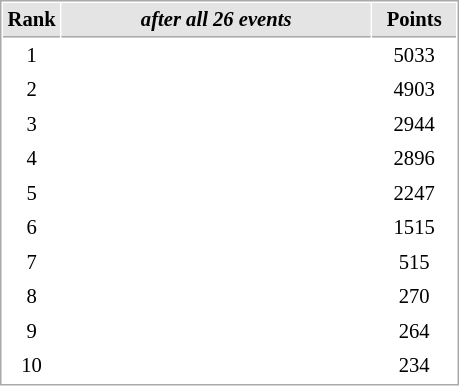<table cellspacing="1" cellpadding="3" style="border:1px solid #AAAAAA;font-size:86%">
<tr style="background-color: #E4E4E4;">
<th style="border-bottom:1px solid #AAAAAA; width: 10px;">Rank</th>
<th style="border-bottom:1px solid #AAAAAA; width: 200px;"><em>after all 26 events</em></th>
<th style="border-bottom:1px solid #AAAAAA; width: 50px;">Points</th>
</tr>
<tr>
<td align=center>1</td>
<td><strong></strong></td>
<td align=center>5033</td>
</tr>
<tr>
<td align=center>2</td>
<td></td>
<td align=center>4903</td>
</tr>
<tr>
<td align=center>3</td>
<td></td>
<td align=center>2944</td>
</tr>
<tr>
<td align=center>4</td>
<td></td>
<td align=center>2896</td>
</tr>
<tr>
<td align=center>5</td>
<td></td>
<td align=center>2247</td>
</tr>
<tr>
<td align=center>6</td>
<td></td>
<td align=center>1515</td>
</tr>
<tr>
<td align=center>7</td>
<td></td>
<td align=center>515</td>
</tr>
<tr>
<td align=center>8</td>
<td></td>
<td align=center>270</td>
</tr>
<tr>
<td align=center>9</td>
<td></td>
<td align=center>264</td>
</tr>
<tr>
<td align=center>10</td>
<td></td>
<td align=center>234</td>
</tr>
</table>
